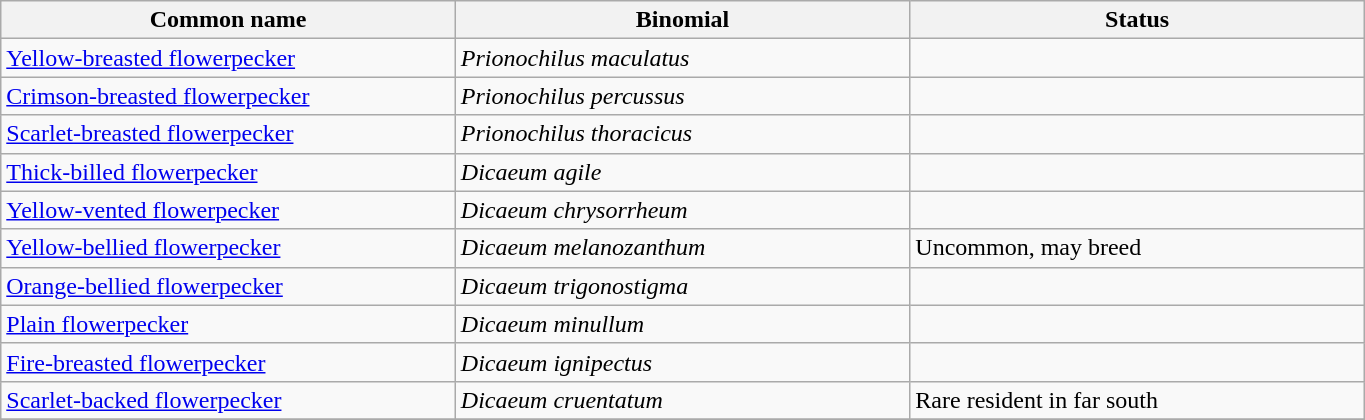<table width=72% class="wikitable">
<tr>
<th width=24%>Common name</th>
<th width=24%>Binomial</th>
<th width=24%>Status</th>
</tr>
<tr>
<td><a href='#'>Yellow-breasted flowerpecker</a></td>
<td><em>Prionochilus maculatus</em></td>
<td></td>
</tr>
<tr>
<td><a href='#'>Crimson-breasted flowerpecker</a></td>
<td><em>Prionochilus percussus</em></td>
<td></td>
</tr>
<tr>
<td><a href='#'>Scarlet-breasted flowerpecker</a></td>
<td><em>Prionochilus thoracicus</em></td>
<td></td>
</tr>
<tr>
<td><a href='#'>Thick-billed flowerpecker</a></td>
<td><em>Dicaeum agile</em></td>
<td></td>
</tr>
<tr>
<td><a href='#'>Yellow-vented flowerpecker</a></td>
<td><em>Dicaeum chrysorrheum</em></td>
<td></td>
</tr>
<tr>
<td><a href='#'>Yellow-bellied flowerpecker</a></td>
<td><em>Dicaeum melanozanthum</em></td>
<td>Uncommon, may breed</td>
</tr>
<tr>
<td><a href='#'>Orange-bellied flowerpecker</a></td>
<td><em>Dicaeum trigonostigma</em></td>
<td></td>
</tr>
<tr>
<td><a href='#'>Plain flowerpecker</a></td>
<td><em>Dicaeum minullum</em></td>
<td></td>
</tr>
<tr>
<td><a href='#'>Fire-breasted flowerpecker</a></td>
<td><em>Dicaeum ignipectus</em></td>
<td></td>
</tr>
<tr>
<td><a href='#'>Scarlet-backed flowerpecker</a></td>
<td><em>Dicaeum cruentatum</em></td>
<td>Rare resident in far south</td>
</tr>
<tr>
</tr>
</table>
